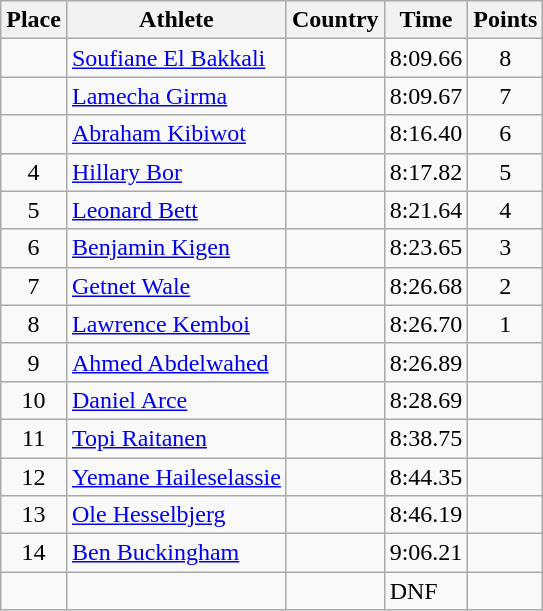<table class="wikitable">
<tr>
<th>Place</th>
<th>Athlete</th>
<th>Country</th>
<th>Time</th>
<th>Points</th>
</tr>
<tr>
<td align=center></td>
<td><a href='#'>Soufiane El Bakkali</a></td>
<td></td>
<td>8:09.66</td>
<td align=center>8</td>
</tr>
<tr>
<td align=center></td>
<td><a href='#'>Lamecha Girma</a></td>
<td></td>
<td>8:09.67</td>
<td align=center>7</td>
</tr>
<tr>
<td align=center></td>
<td><a href='#'>Abraham Kibiwot</a></td>
<td></td>
<td>8:16.40</td>
<td align=center>6</td>
</tr>
<tr>
<td align=center>4</td>
<td><a href='#'>Hillary Bor</a></td>
<td></td>
<td>8:17.82</td>
<td align=center>5</td>
</tr>
<tr>
<td align=center>5</td>
<td><a href='#'>Leonard Bett</a></td>
<td></td>
<td>8:21.64</td>
<td align=center>4</td>
</tr>
<tr>
<td align=center>6</td>
<td><a href='#'>Benjamin Kigen</a></td>
<td></td>
<td>8:23.65</td>
<td align=center>3</td>
</tr>
<tr>
<td align=center>7</td>
<td><a href='#'>Getnet Wale</a></td>
<td></td>
<td>8:26.68</td>
<td align=center>2</td>
</tr>
<tr>
<td align=center>8</td>
<td><a href='#'>Lawrence Kemboi</a></td>
<td></td>
<td>8:26.70</td>
<td align=center>1</td>
</tr>
<tr>
<td align=center>9</td>
<td><a href='#'>Ahmed Abdelwahed</a></td>
<td></td>
<td>8:26.89</td>
<td align=center></td>
</tr>
<tr>
<td align=center>10</td>
<td><a href='#'>Daniel Arce</a></td>
<td></td>
<td>8:28.69</td>
<td align=center></td>
</tr>
<tr>
<td align=center>11</td>
<td><a href='#'>Topi Raitanen</a></td>
<td></td>
<td>8:38.75</td>
<td align=center></td>
</tr>
<tr>
<td align=center>12</td>
<td><a href='#'>Yemane Haileselassie</a></td>
<td></td>
<td>8:44.35</td>
<td align=center></td>
</tr>
<tr>
<td align=center>13</td>
<td><a href='#'>Ole Hesselbjerg</a></td>
<td></td>
<td>8:46.19</td>
<td align=center></td>
</tr>
<tr>
<td align=center>14</td>
<td><a href='#'>Ben Buckingham</a></td>
<td></td>
<td>9:06.21</td>
<td align=center></td>
</tr>
<tr>
<td align=center></td>
<td></td>
<td></td>
<td>DNF</td>
<td align=center></td>
</tr>
</table>
